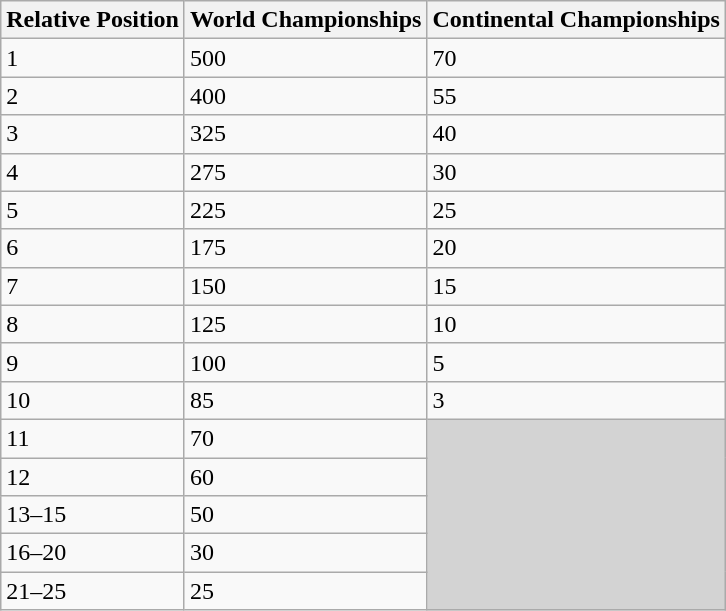<table class="wikitable">
<tr>
<th>Relative Position</th>
<th>World Championships</th>
<th>Continental Championships</th>
</tr>
<tr>
<td>1</td>
<td>500</td>
<td>70</td>
</tr>
<tr>
<td>2</td>
<td>400</td>
<td>55</td>
</tr>
<tr>
<td>3</td>
<td>325</td>
<td>40</td>
</tr>
<tr>
<td>4</td>
<td>275</td>
<td>30</td>
</tr>
<tr>
<td>5</td>
<td>225</td>
<td>25</td>
</tr>
<tr>
<td>6</td>
<td>175</td>
<td>20</td>
</tr>
<tr>
<td>7</td>
<td>150</td>
<td>15</td>
</tr>
<tr>
<td>8</td>
<td>125</td>
<td>10</td>
</tr>
<tr>
<td>9</td>
<td>100</td>
<td>5</td>
</tr>
<tr>
<td>10</td>
<td>85</td>
<td>3</td>
</tr>
<tr>
<td>11</td>
<td>70</td>
<td style="background:lightgrey;" rowspan=5></td>
</tr>
<tr>
<td>12</td>
<td>60</td>
</tr>
<tr>
<td>13–15</td>
<td>50</td>
</tr>
<tr>
<td>16–20</td>
<td>30</td>
</tr>
<tr>
<td>21–25</td>
<td>25</td>
</tr>
</table>
